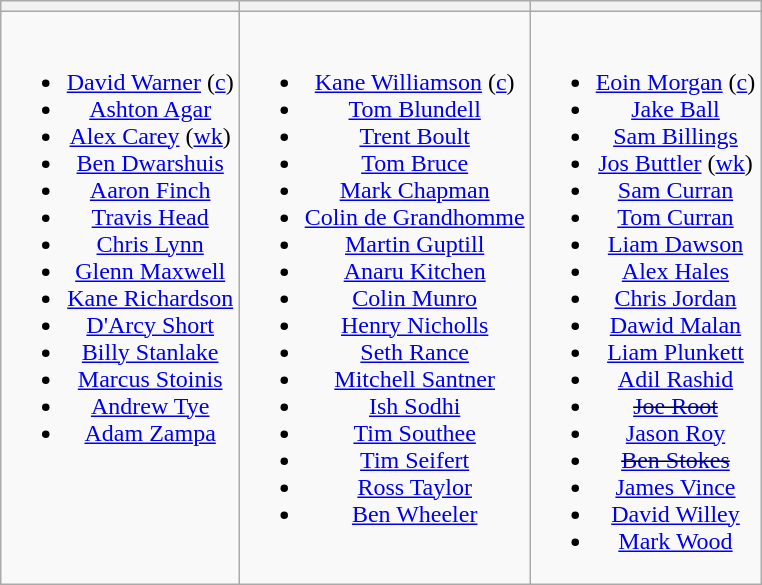<table class="wikitable" style="text-align:center; margin:auto">
<tr>
<th></th>
<th></th>
<th></th>
</tr>
<tr style="vertical-align:top">
<td><br><ul><li><a href='#'>David Warner</a> (<a href='#'>c</a>)</li><li><a href='#'>Ashton Agar</a></li><li><a href='#'>Alex Carey</a> (<a href='#'>wk</a>)</li><li><a href='#'>Ben Dwarshuis</a></li><li><a href='#'>Aaron Finch</a></li><li><a href='#'>Travis Head</a></li><li><a href='#'>Chris Lynn</a></li><li><a href='#'>Glenn Maxwell</a></li><li><a href='#'>Kane Richardson</a></li><li><a href='#'>D'Arcy Short</a></li><li><a href='#'>Billy Stanlake</a></li><li><a href='#'>Marcus Stoinis</a></li><li><a href='#'>Andrew Tye</a></li><li><a href='#'>Adam Zampa</a></li></ul></td>
<td><br><ul><li><a href='#'>Kane Williamson</a> (<a href='#'>c</a>)</li><li><a href='#'>Tom Blundell</a></li><li><a href='#'>Trent Boult</a></li><li><a href='#'>Tom Bruce</a></li><li><a href='#'>Mark Chapman</a></li><li><a href='#'>Colin de Grandhomme</a></li><li><a href='#'>Martin Guptill</a></li><li><a href='#'>Anaru Kitchen</a></li><li><a href='#'>Colin Munro</a></li><li><a href='#'>Henry Nicholls</a></li><li><a href='#'>Seth Rance</a></li><li><a href='#'>Mitchell Santner</a></li><li><a href='#'>Ish Sodhi</a></li><li><a href='#'>Tim Southee</a></li><li><a href='#'>Tim Seifert</a></li><li><a href='#'>Ross Taylor</a></li><li><a href='#'>Ben Wheeler</a></li></ul></td>
<td><br><ul><li><a href='#'>Eoin Morgan</a> (<a href='#'>c</a>)</li><li><a href='#'>Jake Ball</a></li><li><a href='#'>Sam Billings</a></li><li><a href='#'>Jos Buttler</a> (<a href='#'>wk</a>)</li><li><a href='#'>Sam Curran</a></li><li><a href='#'>Tom Curran</a></li><li><a href='#'>Liam Dawson</a></li><li><a href='#'>Alex Hales</a></li><li><a href='#'>Chris Jordan</a></li><li><a href='#'>Dawid Malan</a></li><li><a href='#'>Liam Plunkett</a></li><li><a href='#'>Adil Rashid</a></li><li><s><a href='#'>Joe Root</a></s></li><li><a href='#'>Jason Roy</a></li><li><s><a href='#'>Ben Stokes</a></s></li><li><a href='#'>James Vince</a></li><li><a href='#'>David Willey</a></li><li><a href='#'>Mark Wood</a></li></ul></td>
</tr>
</table>
